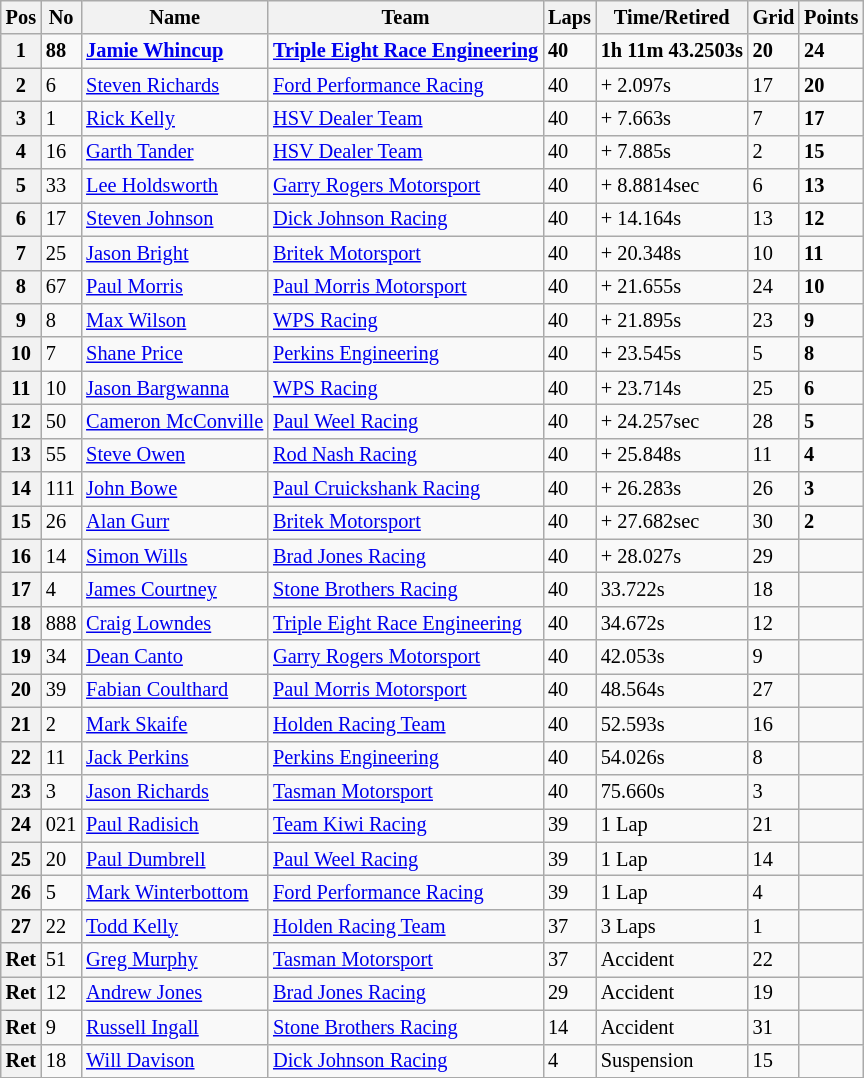<table class="wikitable" style="font-size: 85%;">
<tr>
<th>Pos</th>
<th>No</th>
<th>Name</th>
<th>Team</th>
<th>Laps</th>
<th>Time/Retired</th>
<th>Grid</th>
<th>Points</th>
</tr>
<tr>
<th><strong>1</strong></th>
<td><strong>88</strong></td>
<td><strong> <a href='#'>Jamie Whincup</a></strong></td>
<td><strong><a href='#'>Triple Eight Race Engineering</a></strong></td>
<td><strong>40</strong></td>
<td><strong>1h 11m 43.2503s</strong></td>
<td><strong>20</strong></td>
<td><strong>24</strong></td>
</tr>
<tr>
<th>2</th>
<td>6</td>
<td> <a href='#'>Steven Richards</a></td>
<td><a href='#'>Ford Performance Racing</a></td>
<td>40</td>
<td>+ 2.097s</td>
<td>17</td>
<td><strong>20</strong></td>
</tr>
<tr>
<th>3</th>
<td>1</td>
<td> <a href='#'>Rick Kelly</a></td>
<td><a href='#'>HSV Dealer Team</a></td>
<td>40</td>
<td>+ 7.663s</td>
<td>7</td>
<td><strong>17</strong></td>
</tr>
<tr>
<th>4</th>
<td>16</td>
<td> <a href='#'>Garth Tander</a></td>
<td><a href='#'>HSV Dealer Team</a></td>
<td>40</td>
<td>+ 7.885s</td>
<td>2</td>
<td><strong>15</strong></td>
</tr>
<tr>
<th>5</th>
<td>33</td>
<td> <a href='#'>Lee Holdsworth</a></td>
<td><a href='#'>Garry Rogers Motorsport</a></td>
<td>40</td>
<td>+ 8.8814sec</td>
<td>6</td>
<td><strong>13</strong></td>
</tr>
<tr>
<th>6</th>
<td>17</td>
<td> <a href='#'>Steven Johnson</a></td>
<td><a href='#'>Dick Johnson Racing</a></td>
<td>40</td>
<td>+ 14.164s</td>
<td>13</td>
<td><strong>12</strong></td>
</tr>
<tr>
<th>7</th>
<td>25</td>
<td> <a href='#'>Jason Bright</a></td>
<td><a href='#'>Britek Motorsport</a></td>
<td>40</td>
<td>+ 20.348s</td>
<td>10</td>
<td><strong>11</strong></td>
</tr>
<tr>
<th>8</th>
<td>67</td>
<td> <a href='#'>Paul Morris</a></td>
<td><a href='#'>Paul Morris Motorsport</a></td>
<td>40</td>
<td>+ 21.655s</td>
<td>24</td>
<td><strong>10</strong></td>
</tr>
<tr>
<th>9</th>
<td>8</td>
<td> <a href='#'>Max Wilson</a></td>
<td><a href='#'>WPS Racing</a></td>
<td>40</td>
<td>+ 21.895s</td>
<td>23</td>
<td><strong>9</strong></td>
</tr>
<tr>
<th>10</th>
<td>7</td>
<td> <a href='#'>Shane Price</a></td>
<td><a href='#'>Perkins Engineering</a></td>
<td>40</td>
<td>+ 23.545s</td>
<td>5</td>
<td><strong>8</strong></td>
</tr>
<tr>
<th>11</th>
<td>10</td>
<td> <a href='#'>Jason Bargwanna</a></td>
<td><a href='#'>WPS Racing</a></td>
<td>40</td>
<td>+ 23.714s</td>
<td>25</td>
<td><strong>6</strong></td>
</tr>
<tr>
<th>12</th>
<td>50</td>
<td> <a href='#'>Cameron McConville</a></td>
<td><a href='#'>Paul Weel Racing</a></td>
<td>40</td>
<td>+ 24.257sec</td>
<td>28</td>
<td><strong>5</strong></td>
</tr>
<tr>
<th>13</th>
<td>55</td>
<td> <a href='#'>Steve Owen</a></td>
<td><a href='#'>Rod Nash Racing</a></td>
<td>40</td>
<td>+ 25.848s</td>
<td>11</td>
<td><strong>4</strong></td>
</tr>
<tr>
<th>14</th>
<td>111</td>
<td> <a href='#'>John Bowe</a></td>
<td><a href='#'>Paul Cruickshank Racing</a></td>
<td>40</td>
<td>+ 26.283s</td>
<td>26</td>
<td><strong>3</strong></td>
</tr>
<tr>
<th>15</th>
<td>26</td>
<td> <a href='#'>Alan Gurr</a></td>
<td><a href='#'>Britek Motorsport</a></td>
<td>40</td>
<td>+ 27.682sec</td>
<td>30</td>
<td><strong>2</strong></td>
</tr>
<tr>
<th>16</th>
<td>14</td>
<td> <a href='#'>Simon Wills</a></td>
<td><a href='#'>Brad Jones Racing</a></td>
<td>40</td>
<td>+ 28.027s</td>
<td>29</td>
<td></td>
</tr>
<tr>
<th>17</th>
<td>4</td>
<td> <a href='#'>James Courtney</a></td>
<td><a href='#'>Stone Brothers Racing</a></td>
<td>40</td>
<td>33.722s</td>
<td>18</td>
<td></td>
</tr>
<tr>
<th>18</th>
<td>888</td>
<td> <a href='#'>Craig Lowndes</a></td>
<td><a href='#'>Triple Eight Race Engineering</a></td>
<td>40</td>
<td>34.672s</td>
<td>12</td>
<td></td>
</tr>
<tr>
<th>19</th>
<td>34</td>
<td> <a href='#'>Dean Canto</a></td>
<td><a href='#'>Garry Rogers Motorsport</a></td>
<td>40</td>
<td>42.053s</td>
<td>9</td>
<td></td>
</tr>
<tr>
<th>20</th>
<td>39</td>
<td> <a href='#'>Fabian Coulthard</a></td>
<td><a href='#'>Paul Morris Motorsport</a></td>
<td>40</td>
<td>48.564s</td>
<td>27</td>
<td></td>
</tr>
<tr>
<th>21</th>
<td>2</td>
<td> <a href='#'>Mark Skaife</a></td>
<td><a href='#'>Holden Racing Team</a></td>
<td>40</td>
<td>52.593s</td>
<td>16</td>
<td></td>
</tr>
<tr>
<th>22</th>
<td>11</td>
<td> <a href='#'>Jack Perkins</a></td>
<td><a href='#'>Perkins Engineering</a></td>
<td>40</td>
<td>54.026s</td>
<td>8</td>
<td></td>
</tr>
<tr>
<th>23</th>
<td>3</td>
<td> <a href='#'>Jason Richards</a></td>
<td><a href='#'>Tasman Motorsport</a></td>
<td>40</td>
<td>75.660s</td>
<td>3</td>
<td></td>
</tr>
<tr>
<th>24</th>
<td>021</td>
<td> <a href='#'>Paul Radisich</a></td>
<td><a href='#'>Team Kiwi Racing</a></td>
<td>39</td>
<td>1 Lap</td>
<td>21</td>
<td></td>
</tr>
<tr>
<th>25</th>
<td>20</td>
<td> <a href='#'>Paul Dumbrell</a></td>
<td><a href='#'>Paul Weel Racing</a></td>
<td>39</td>
<td>1 Lap</td>
<td>14</td>
<td></td>
</tr>
<tr>
<th>26</th>
<td>5</td>
<td> <a href='#'>Mark Winterbottom</a></td>
<td><a href='#'>Ford Performance Racing</a></td>
<td>39</td>
<td>1 Lap</td>
<td>4</td>
<td></td>
</tr>
<tr>
<th>27</th>
<td>22</td>
<td> <a href='#'>Todd Kelly</a></td>
<td><a href='#'>Holden Racing Team</a></td>
<td>37</td>
<td>3 Laps</td>
<td>1</td>
<td></td>
</tr>
<tr>
<th>Ret</th>
<td>51</td>
<td> <a href='#'>Greg Murphy</a></td>
<td><a href='#'>Tasman Motorsport</a></td>
<td>37</td>
<td>Accident</td>
<td>22</td>
<td></td>
</tr>
<tr>
<th>Ret</th>
<td>12</td>
<td> <a href='#'>Andrew Jones</a></td>
<td><a href='#'>Brad Jones Racing</a></td>
<td>29</td>
<td>Accident</td>
<td>19</td>
<td></td>
</tr>
<tr>
<th>Ret</th>
<td>9</td>
<td> <a href='#'>Russell Ingall</a></td>
<td><a href='#'>Stone Brothers Racing</a></td>
<td>14</td>
<td>Accident</td>
<td>31</td>
<td></td>
</tr>
<tr>
<th>Ret</th>
<td>18</td>
<td> <a href='#'>Will Davison</a></td>
<td><a href='#'>Dick Johnson Racing</a></td>
<td>4</td>
<td>Suspension</td>
<td>15</td>
<td></td>
</tr>
<tr>
</tr>
</table>
